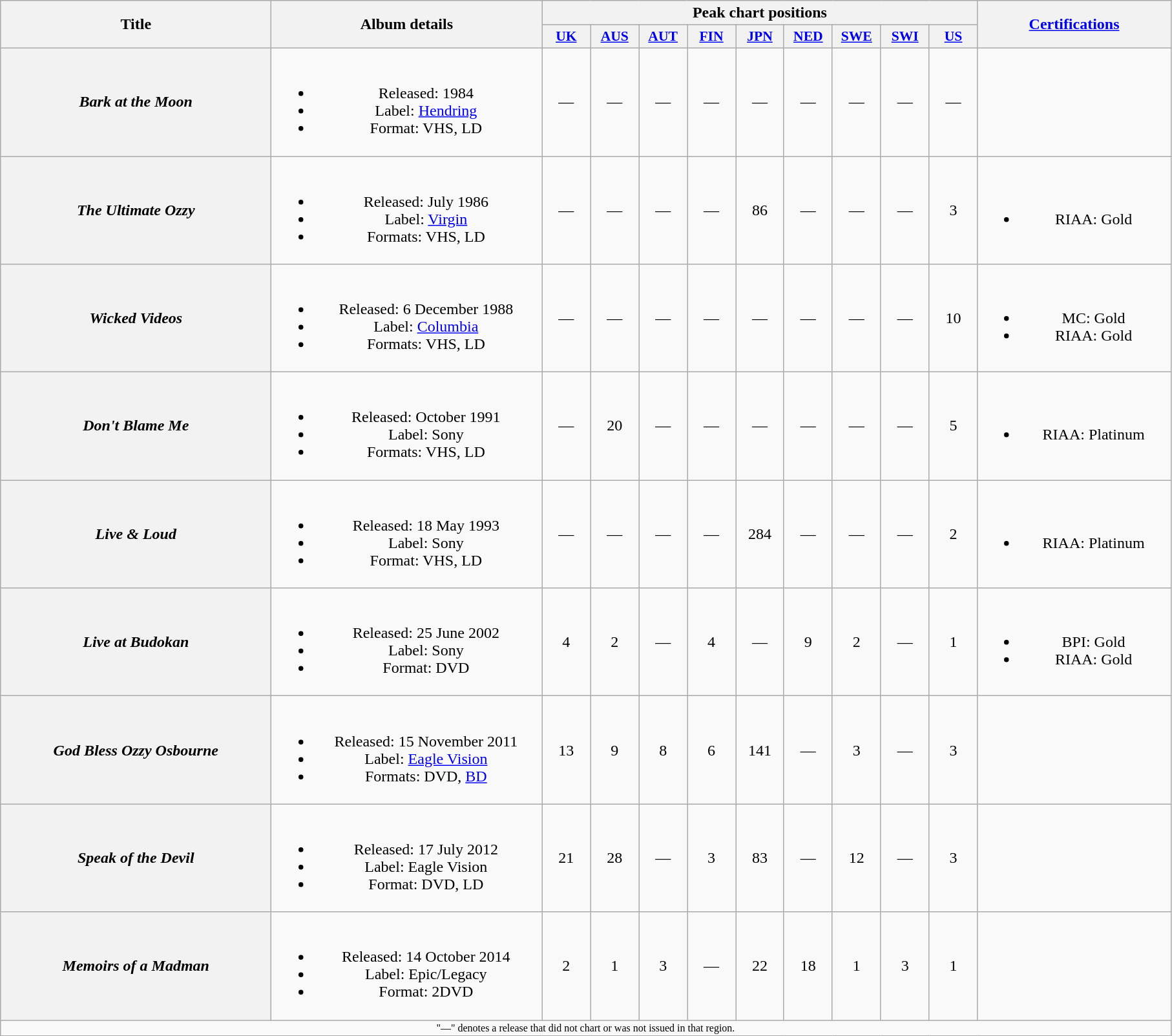<table class="wikitable plainrowheaders" style="text-align:center;">
<tr>
<th scope="col" rowspan="2" style="width:17em;">Title</th>
<th scope="col" rowspan="2" style="width:17em;">Album details</th>
<th scope="col" colspan="9">Peak chart positions</th>
<th scope="col" rowspan="2" style="width:12em;"><a href='#'>Certifications</a></th>
</tr>
<tr>
<th scope="col" style="width:3em;font-size:90%;"><a href='#'>UK</a><br></th>
<th scope="col" style="width:3em;font-size:90%;"><a href='#'>AUS</a><br></th>
<th scope="col" style="width:3em;font-size:90%;"><a href='#'>AUT</a><br></th>
<th scope="col" style="width:3em;font-size:90%;"><a href='#'>FIN</a><br></th>
<th scope="col" style="width:3em;font-size:90%;"><a href='#'>JPN</a><br></th>
<th scope="col" style="width:3em;font-size:90%;"><a href='#'>NED</a><br></th>
<th scope="col" style="width:3em;font-size:90%;"><a href='#'>SWE</a><br></th>
<th scope="col" style="width:3em;font-size:90%;"><a href='#'>SWI</a><br></th>
<th scope="col" style="width:3em;font-size:90%;"><a href='#'>US</a><br></th>
</tr>
<tr>
<th scope="row"><em>Bark at the Moon</em></th>
<td><br><ul><li>Released: 1984</li><li>Label: <a href='#'>Hendring</a></li><li>Format: VHS, LD</li></ul></td>
<td>—</td>
<td>—</td>
<td>—</td>
<td>—</td>
<td>—</td>
<td>—</td>
<td>—</td>
<td>—</td>
<td>—</td>
<td></td>
</tr>
<tr>
<th scope="row"><em>The Ultimate Ozzy</em></th>
<td><br><ul><li>Released: July 1986</li><li>Label: <a href='#'>Virgin</a></li><li>Formats: VHS, LD</li></ul></td>
<td>—</td>
<td>—</td>
<td>—</td>
<td>—</td>
<td>86</td>
<td>—</td>
<td>—</td>
<td>—</td>
<td>3</td>
<td><br><ul><li>RIAA: Gold</li></ul></td>
</tr>
<tr>
<th scope="row"><em>Wicked Videos</em></th>
<td><br><ul><li>Released: 6 December 1988</li><li>Label: <a href='#'>Columbia</a></li><li>Formats: VHS, LD</li></ul></td>
<td>—</td>
<td>—</td>
<td>—</td>
<td>—</td>
<td>—</td>
<td>—</td>
<td>—</td>
<td>—</td>
<td>10</td>
<td><br><ul><li>MC: Gold</li><li>RIAA: Gold</li></ul></td>
</tr>
<tr>
<th scope="row"><em>Don't Blame Me</em></th>
<td><br><ul><li>Released: October 1991</li><li>Label: Sony</li><li>Formats: VHS, LD</li></ul></td>
<td>—</td>
<td>20</td>
<td>—</td>
<td>—</td>
<td>—</td>
<td>—</td>
<td>—</td>
<td>—</td>
<td>5</td>
<td><br><ul><li>RIAA: Platinum</li></ul></td>
</tr>
<tr>
<th scope="row"><em>Live & Loud</em></th>
<td><br><ul><li>Released: 18 May 1993</li><li>Label: Sony</li><li>Format: VHS, LD</li></ul></td>
<td>—</td>
<td>—</td>
<td>—</td>
<td>—</td>
<td>284</td>
<td>—</td>
<td>—</td>
<td>—</td>
<td>2</td>
<td><br><ul><li>RIAA: Platinum</li></ul></td>
</tr>
<tr>
<th scope="row"><em>Live at Budokan</em></th>
<td><br><ul><li>Released: 25 June 2002</li><li>Label: Sony</li><li>Format: DVD</li></ul></td>
<td>4</td>
<td>2</td>
<td>—</td>
<td>4</td>
<td>—</td>
<td>9</td>
<td>2</td>
<td>—</td>
<td>1</td>
<td><br><ul><li>BPI: Gold</li><li>RIAA: Gold</li></ul></td>
</tr>
<tr>
<th scope="row"><em>God Bless Ozzy Osbourne</em></th>
<td><br><ul><li>Released: 15 November 2011</li><li>Label: <a href='#'>Eagle Vision</a></li><li>Formats: DVD, <a href='#'>BD</a></li></ul></td>
<td>13</td>
<td>9</td>
<td>8</td>
<td>6</td>
<td>141</td>
<td>—</td>
<td>3</td>
<td>—</td>
<td>3</td>
<td></td>
</tr>
<tr>
<th scope="row"><em>Speak of the Devil</em></th>
<td><br><ul><li>Released: 17 July 2012</li><li>Label: Eagle Vision</li><li>Format: DVD, LD</li></ul></td>
<td>21</td>
<td>28</td>
<td>—</td>
<td>3</td>
<td>83</td>
<td>—</td>
<td>12</td>
<td>—</td>
<td>3</td>
<td></td>
</tr>
<tr>
<th scope="row"><em>Memoirs of a Madman</em></th>
<td><br><ul><li>Released: 14 October 2014</li><li>Label: Epic/Legacy</li><li>Format: 2DVD</li></ul></td>
<td>2</td>
<td>1</td>
<td>3</td>
<td>—</td>
<td>22</td>
<td>18</td>
<td>1</td>
<td>3</td>
<td>1</td>
<td></td>
</tr>
<tr>
<td colspan="12" style="font-size: 8pt">"—" denotes a release that did not chart or was not issued in that region.</td>
</tr>
</table>
